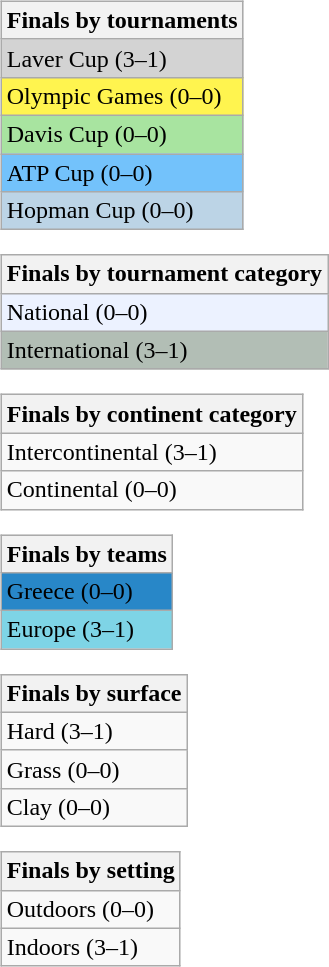<table>
<tr valign=top>
<td><br><table class=wikitable>
<tr>
<th>Finals by tournaments</th>
</tr>
<tr bgcolor=#D3D3D3>
<td>Laver Cup (3–1)</td>
</tr>
<tr bgcolor=#FFF44F>
<td>Olympic Games (0–0)</td>
</tr>
<tr bgcolor=#A8E4A0>
<td>Davis Cup (0–0)</td>
</tr>
<tr bgcolor=#73C2FB>
<td>ATP Cup (0–0)</td>
</tr>
<tr bgcolor=#BCD4E6>
<td>Hopman Cup (0–0)</td>
</tr>
</table>
<table class=wikitable>
<tr>
<th>Finals by tournament category</th>
</tr>
<tr bgcolor=#ECF2FF>
<td>National (0–0)</td>
</tr>
<tr bgcolor=#B2BEB5>
<td>International (3–1)</td>
</tr>
</table>
<table class=wikitable>
<tr>
<th>Finals by continent category</th>
</tr>
<tr>
<td>Intercontinental (3–1)</td>
</tr>
<tr>
<td>Continental (0–0)</td>
</tr>
</table>
<table class=wikitable>
<tr>
<th>Finals by teams</th>
</tr>
<tr bgcolor=#2887C8>
<td>Greece (0–0)</td>
</tr>
<tr bgcolor=#7ED4E6>
<td>Europe (3–1)</td>
</tr>
</table>
<table class=wikitable>
<tr>
<th>Finals by surface</th>
</tr>
<tr>
<td>Hard (3–1)</td>
</tr>
<tr>
<td>Grass (0–0)</td>
</tr>
<tr>
<td>Clay (0–0)</td>
</tr>
</table>
<table class=wikitable>
<tr>
<th>Finals by setting</th>
</tr>
<tr>
<td>Outdoors (0–0)</td>
</tr>
<tr>
<td>Indoors (3–1)</td>
</tr>
</table>
</td>
</tr>
</table>
